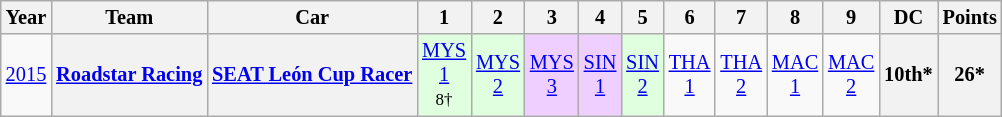<table class="wikitable" style="text-align:center; font-size:85%">
<tr>
<th>Year</th>
<th>Team</th>
<th>Car</th>
<th>1</th>
<th>2</th>
<th>3</th>
<th>4</th>
<th>5</th>
<th>6</th>
<th>7</th>
<th>8</th>
<th>9</th>
<th>DC</th>
<th>Points</th>
</tr>
<tr>
<td><a href='#'>2015</a></td>
<th><a href='#'>Roadstar Racing</a></th>
<th><a href='#'>SEAT León Cup Racer</a></th>
<td style="background:#DFFFDF;"><a href='#'>MYS<br>1</a><br><small>8†</small></td>
<td style="background:#DFFFDF;"><a href='#'>MYS<br>2</a><br></td>
<td style="background:#EFCFFF;"><a href='#'>MYS<br>3</a><br></td>
<td style="background:#EFCFFF;"><a href='#'>SIN<br>1</a><br></td>
<td style="background:#DFFFDF;"><a href='#'>SIN<br>2</a><br></td>
<td style="background:#;"><a href='#'>THA<br>1</a></td>
<td style="background:#;"><a href='#'>THA<br>2</a></td>
<td style="background:#;"><a href='#'>MAC<br>1</a></td>
<td style="background:#;"><a href='#'>MAC<br>2</a></td>
<th>10th*</th>
<th>26*</th>
</tr>
</table>
